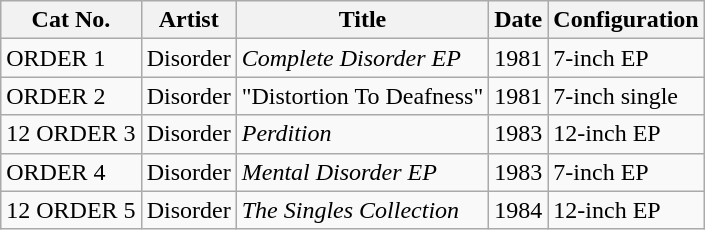<table class="wikitable">
<tr>
<th>Cat No.</th>
<th>Artist</th>
<th>Title</th>
<th>Date</th>
<th>Configuration</th>
</tr>
<tr>
<td>ORDER 1</td>
<td Disorder (band)>Disorder</td>
<td><em>Complete Disorder EP</em></td>
<td>1981</td>
<td>7-inch EP</td>
</tr>
<tr>
<td>ORDER 2</td>
<td>Disorder</td>
<td>"Distortion To Deafness"</td>
<td>1981</td>
<td>7-inch single</td>
</tr>
<tr>
<td>12 ORDER 3</td>
<td>Disorder</td>
<td><em>Perdition</em></td>
<td>1983</td>
<td>12-inch EP</td>
</tr>
<tr>
<td>ORDER 4</td>
<td>Disorder</td>
<td><em>Mental Disorder EP</em></td>
<td>1983</td>
<td>7-inch EP</td>
</tr>
<tr>
<td>12 ORDER 5</td>
<td>Disorder</td>
<td><em>The Singles Collection</em></td>
<td>1984</td>
<td>12-inch EP</td>
</tr>
</table>
